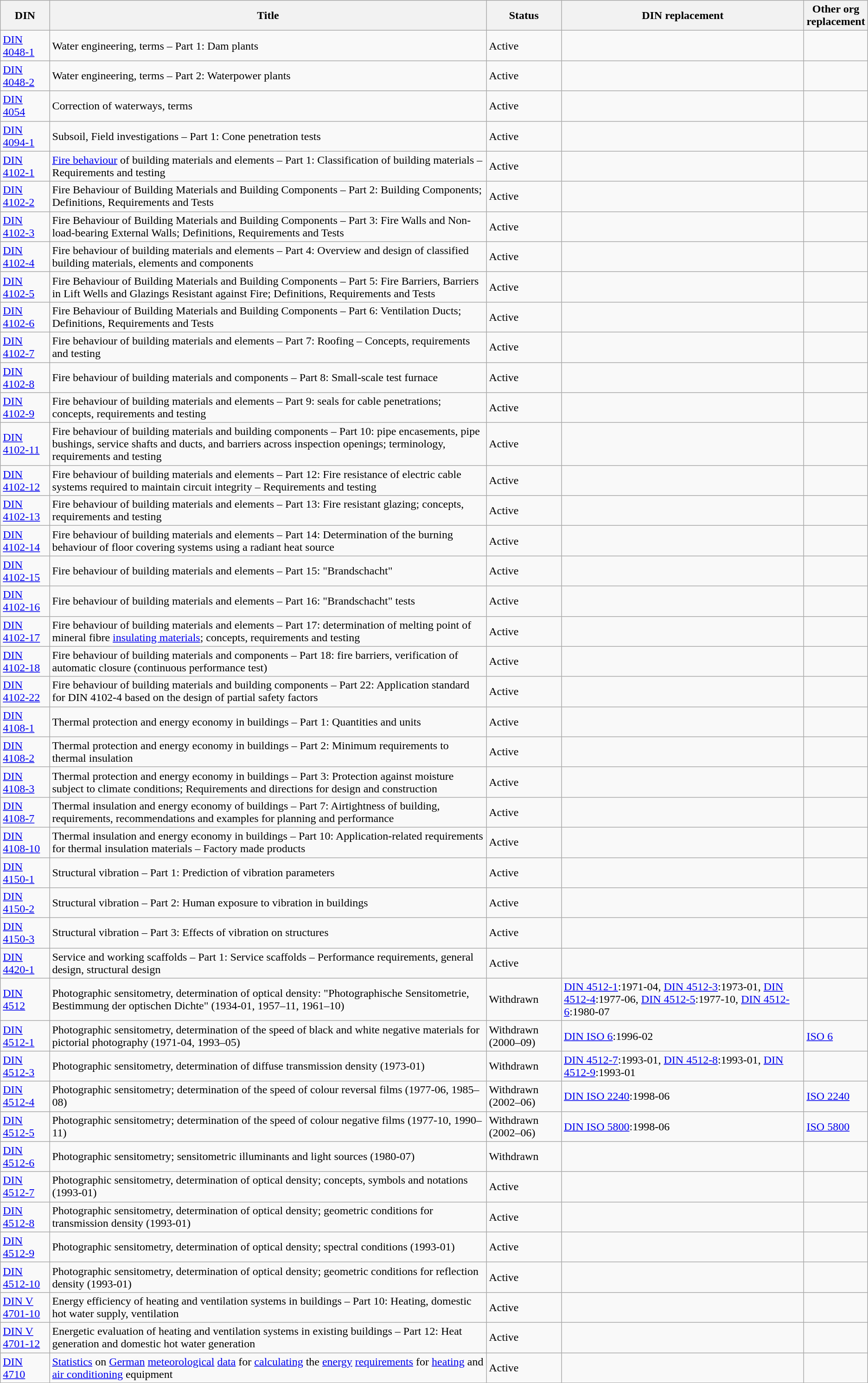<table class="wikitable sortable">
<tr>
<th>DIN</th>
<th>Title</th>
<th>Status</th>
<th>DIN replacement</th>
<th>Other org<br>replacement</th>
</tr>
<tr>
<td><a href='#'>DIN 4048-1</a></td>
<td>Water engineering, terms – Part 1: Dam plants</td>
<td>Active</td>
<td></td>
<td></td>
</tr>
<tr>
<td><a href='#'>DIN 4048-2</a></td>
<td>Water engineering, terms – Part 2: Waterpower plants</td>
<td>Active</td>
<td></td>
<td></td>
</tr>
<tr>
<td><a href='#'>DIN 4054</a></td>
<td>Correction of waterways, terms</td>
<td>Active</td>
<td></td>
<td></td>
</tr>
<tr>
<td><a href='#'>DIN 4094-1</a></td>
<td>Subsoil, Field investigations – Part 1: Cone penetration tests</td>
<td>Active</td>
<td></td>
<td></td>
</tr>
<tr>
<td><a href='#'>DIN 4102-1</a></td>
<td><a href='#'>Fire behaviour</a> of building materials and elements – Part 1: Classification of building materials – Requirements and testing</td>
<td>Active</td>
<td></td>
<td></td>
</tr>
<tr>
<td><a href='#'>DIN 4102-2</a></td>
<td>Fire Behaviour of Building Materials and Building Components – Part 2: Building Components; Definitions, Requirements and Tests</td>
<td>Active</td>
<td></td>
<td></td>
</tr>
<tr>
<td><a href='#'>DIN 4102-3</a></td>
<td>Fire Behaviour of Building Materials and Building Components – Part 3: Fire Walls and Non-load-bearing External Walls; Definitions, Requirements and Tests</td>
<td>Active</td>
<td></td>
<td></td>
</tr>
<tr>
<td><a href='#'>DIN 4102-4</a></td>
<td>Fire behaviour of building materials and elements – Part 4: Overview and design of classified building materials, elements and components</td>
<td>Active</td>
<td></td>
<td></td>
</tr>
<tr>
<td><a href='#'>DIN 4102-5</a></td>
<td>Fire Behaviour of Building Materials and Building Components – Part 5: Fire Barriers, Barriers in Lift Wells and Glazings Resistant against Fire; Definitions, Requirements and Tests</td>
<td>Active</td>
<td></td>
<td></td>
</tr>
<tr>
<td><a href='#'>DIN 4102-6</a></td>
<td>Fire Behaviour of Building Materials and Building Components – Part 6: Ventilation Ducts; Definitions, Requirements and Tests</td>
<td>Active</td>
<td></td>
<td></td>
</tr>
<tr>
<td><a href='#'>DIN 4102-7</a></td>
<td>Fire behaviour of building materials and elements – Part 7: Roofing – Concepts, requirements and testing</td>
<td>Active</td>
<td></td>
<td></td>
</tr>
<tr>
<td><a href='#'>DIN 4102-8</a></td>
<td>Fire behaviour of building materials and components – Part 8: Small-scale test furnace</td>
<td>Active</td>
<td></td>
<td></td>
</tr>
<tr>
<td><a href='#'>DIN 4102-9</a></td>
<td>Fire behaviour of building materials and elements – Part 9: seals for cable penetrations; concepts, requirements and testing</td>
<td>Active</td>
<td></td>
<td></td>
</tr>
<tr>
<td><a href='#'>DIN 4102-11</a></td>
<td>Fire behaviour of building materials and building components – Part 10: pipe encasements, pipe bushings, service shafts and ducts, and barriers across inspection openings; terminology, requirements and testing</td>
<td>Active</td>
<td></td>
<td></td>
</tr>
<tr>
<td><a href='#'>DIN 4102-12</a></td>
<td>Fire behaviour of building materials and elements – Part 12: Fire resistance of electric cable systems required to maintain circuit integrity – Requirements and testing</td>
<td>Active</td>
<td></td>
<td></td>
</tr>
<tr>
<td><a href='#'>DIN 4102-13</a></td>
<td>Fire behaviour of building materials and elements – Part 13: Fire resistant glazing; concepts, requirements and testing</td>
<td>Active</td>
<td></td>
<td></td>
</tr>
<tr>
<td><a href='#'>DIN 4102-14</a></td>
<td>Fire behaviour of building materials and elements – Part 14: Determination of the burning behaviour of floor covering systems using a radiant heat source</td>
<td>Active</td>
<td></td>
<td></td>
</tr>
<tr>
<td><a href='#'>DIN 4102-15</a></td>
<td>Fire behaviour of building materials and elements – Part 15: "Brandschacht"</td>
<td>Active</td>
<td></td>
<td></td>
</tr>
<tr>
<td><a href='#'>DIN 4102-16</a></td>
<td>Fire behaviour of building materials and elements – Part 16: "Brandschacht" tests</td>
<td>Active</td>
<td></td>
<td></td>
</tr>
<tr>
<td><a href='#'>DIN 4102-17</a></td>
<td>Fire behaviour of building materials and elements – Part 17: determination of melting point of mineral fibre <a href='#'>insulating materials</a>; concepts, requirements and testing</td>
<td>Active</td>
<td></td>
<td></td>
</tr>
<tr>
<td><a href='#'>DIN 4102-18</a></td>
<td>Fire behaviour of building materials and components – Part 18: fire barriers, verification of automatic closure (continuous performance test)</td>
<td>Active</td>
<td></td>
<td></td>
</tr>
<tr>
<td><a href='#'>DIN 4102-22</a></td>
<td>Fire behaviour of building materials and building components – Part 22: Application standard for DIN 4102-4 based on the design of partial safety factors</td>
<td>Active</td>
<td></td>
<td></td>
</tr>
<tr>
<td><a href='#'>DIN 4108-1</a></td>
<td>Thermal protection and energy economy in buildings – Part 1: Quantities and units</td>
<td>Active</td>
<td></td>
<td></td>
</tr>
<tr>
<td><a href='#'>DIN 4108-2</a></td>
<td>Thermal protection and energy economy in buildings – Part 2: Minimum requirements to thermal insulation</td>
<td>Active</td>
<td></td>
<td></td>
</tr>
<tr>
<td><a href='#'>DIN 4108-3</a></td>
<td>Thermal protection and energy economy in buildings – Part 3: Protection against moisture subject to climate conditions; Requirements and directions for design and construction</td>
<td>Active</td>
<td></td>
<td></td>
</tr>
<tr>
<td><a href='#'>DIN 4108-7</a></td>
<td>Thermal insulation and energy economy of buildings – Part 7: Airtightness of building, requirements, recommendations and examples for planning and performance</td>
<td>Active</td>
<td></td>
<td></td>
</tr>
<tr>
<td><a href='#'>DIN 4108-10</a></td>
<td>Thermal insulation and energy economy in buildings – Part 10: Application-related requirements for thermal insulation materials – Factory made products</td>
<td>Active</td>
<td></td>
<td></td>
</tr>
<tr>
<td><a href='#'>DIN 4150-1</a></td>
<td>Structural vibration – Part 1: Prediction of vibration parameters</td>
<td>Active</td>
<td></td>
<td></td>
</tr>
<tr>
<td><a href='#'>DIN 4150-2</a></td>
<td>Structural vibration – Part 2: Human exposure to vibration in buildings</td>
<td>Active</td>
<td></td>
<td></td>
</tr>
<tr>
<td><a href='#'>DIN 4150-3</a></td>
<td>Structural vibration – Part 3: Effects of vibration on structures</td>
<td>Active</td>
<td></td>
<td></td>
</tr>
<tr>
<td><a href='#'>DIN 4420-1</a></td>
<td>Service and working scaffolds – Part 1: Service scaffolds – Performance requirements, general design, structural design</td>
<td>Active</td>
<td></td>
<td></td>
</tr>
<tr>
<td><a href='#'>DIN 4512</a></td>
<td>Photographic sensitometry, determination of optical density: "Photographische Sensitometrie, Bestimmung der optischen Dichte" (1934-01, 1957–11, 1961–10)</td>
<td>Withdrawn</td>
<td><a href='#'>DIN 4512-1</a>:1971-04, <a href='#'>DIN 4512-3</a>:1973-01, <a href='#'>DIN 4512-4</a>:1977-06, <a href='#'>DIN 4512-5</a>:1977-10, <a href='#'>DIN 4512-6</a>:1980-07</td>
<td></td>
</tr>
<tr>
<td><a href='#'>DIN 4512-1</a></td>
<td>Photographic sensitometry, determination of the speed of black and white negative materials for pictorial photography (1971-04, 1993–05)</td>
<td>Withdrawn (2000–09)</td>
<td><a href='#'>DIN ISO 6</a>:1996-02</td>
<td><a href='#'>ISO 6</a></td>
</tr>
<tr>
<td><a href='#'>DIN 4512-3</a></td>
<td>Photographic sensitometry, determination of diffuse transmission density (1973-01)</td>
<td>Withdrawn</td>
<td><a href='#'>DIN 4512-7</a>:1993-01, <a href='#'>DIN 4512-8</a>:1993-01, <a href='#'>DIN 4512-9</a>:1993-01</td>
<td></td>
</tr>
<tr>
<td><a href='#'>DIN 4512-4</a></td>
<td>Photographic sensitometry; determination of the speed of colour reversal films (1977-06, 1985–08)</td>
<td>Withdrawn (2002–06)</td>
<td><a href='#'>DIN ISO 2240</a>:1998-06</td>
<td><a href='#'>ISO 2240</a></td>
</tr>
<tr>
<td><a href='#'>DIN 4512-5</a></td>
<td>Photographic sensitometry; determination of the speed of colour negative films (1977-10, 1990–11)</td>
<td>Withdrawn (2002–06)</td>
<td><a href='#'>DIN ISO 5800</a>:1998-06</td>
<td><a href='#'>ISO 5800</a></td>
</tr>
<tr>
<td><a href='#'>DIN 4512-6</a></td>
<td>Photographic sensitometry; sensitometric illuminants and light sources (1980-07)</td>
<td>Withdrawn</td>
<td></td>
<td></td>
</tr>
<tr>
<td><a href='#'>DIN 4512-7</a></td>
<td>Photographic sensitometry, determination of optical density; concepts, symbols and notations (1993-01)</td>
<td>Active</td>
<td></td>
<td></td>
</tr>
<tr>
<td><a href='#'>DIN 4512-8</a></td>
<td>Photographic sensitometry, determination of optical density; geometric conditions for transmission density (1993-01)</td>
<td>Active</td>
<td></td>
<td></td>
</tr>
<tr>
<td><a href='#'>DIN 4512-9</a></td>
<td>Photographic sensitometry, determination of optical density; spectral conditions (1993-01)</td>
<td>Active</td>
<td></td>
<td></td>
</tr>
<tr>
<td><a href='#'>DIN 4512-10</a></td>
<td>Photographic sensitometry, determination of optical density; geometric conditions for reflection density (1993-01)</td>
<td>Active</td>
<td></td>
<td></td>
</tr>
<tr>
<td><a href='#'>DIN V 4701-10</a></td>
<td>Energy efficiency of heating and ventilation systems in buildings – Part 10: Heating, domestic hot water supply, ventilation</td>
<td>Active</td>
<td></td>
<td></td>
</tr>
<tr>
<td><a href='#'>DIN V 4701-12</a></td>
<td>Energetic evaluation of heating and ventilation systems in existing buildings – Part 12: Heat generation and domestic hot water generation</td>
<td>Active</td>
<td></td>
<td></td>
</tr>
<tr>
<td><a href='#'>DIN 4710</a></td>
<td><a href='#'>Statistics</a> on <a href='#'>German</a> <a href='#'>meteorological</a> <a href='#'>data</a> for <a href='#'>calculating</a> the <a href='#'>energy</a> <a href='#'>requirements</a> for <a href='#'>heating</a> and <a href='#'>air conditioning</a> equipment</td>
<td>Active</td>
<td></td>
<td></td>
</tr>
</table>
